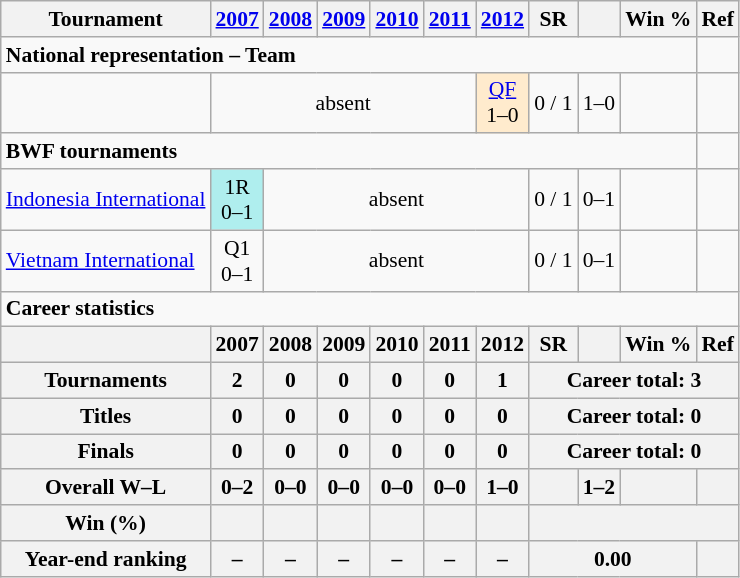<table class="wikitable" style="font-size: 90%; text-align:center">
<tr>
<th>Tournament</th>
<th><a href='#'>2007</a></th>
<th><a href='#'>2008</a></th>
<th><a href='#'>2009</a></th>
<th><a href='#'>2010</a></th>
<th><a href='#'>2011</a></th>
<th><a href='#'>2012</a></th>
<th>SR</th>
<th></th>
<th>Win %</th>
<th>Ref</th>
</tr>
<tr>
<td align="left" colspan="10"><strong>National representation – Team</strong></td>
</tr>
<tr>
<td align="left"></td>
<td colspan="5">absent</td>
<td bgcolor="#FFEBCD"><a href='#'>QF</a><br>1–0</td>
<td>0 / 1</td>
<td>1–0</td>
<td align="right"></td>
<td></td>
</tr>
<tr>
<td align="left" colspan="10"><strong>BWF tournaments</strong></td>
</tr>
<tr>
<td align="left"><a href='#'>Indonesia International</a></td>
<td bgcolor="#AFEEEE">1R<br>0–1</td>
<td colspan="5">absent</td>
<td>0 / 1</td>
<td>0–1</td>
<td align="right"></td>
<td></td>
</tr>
<tr>
<td align="left"><a href='#'>Vietnam International</a></td>
<td>Q1<br>0–1</td>
<td colspan="5">absent</td>
<td>0 / 1</td>
<td>0–1</td>
<td align="right"></td>
<td></td>
</tr>
<tr>
<td align="left" colspan="11"><strong>Career statistics</strong></td>
</tr>
<tr>
<th></th>
<th>2007</th>
<th>2008</th>
<th>2009</th>
<th>2010</th>
<th>2011</th>
<th>2012</th>
<th>SR</th>
<th></th>
<th>Win %</th>
<th>Ref</th>
</tr>
<tr bgcolor="#EFEFEF">
<th>Tournaments</th>
<th>2</th>
<th>0</th>
<th>0</th>
<th>0</th>
<th>0</th>
<th>1</th>
<th colspan="4">Career total: 3</th>
</tr>
<tr>
<th>Titles</th>
<th>0</th>
<th>0</th>
<th>0</th>
<th>0</th>
<th>0</th>
<th>0</th>
<th colspan="4">Career total: 0</th>
</tr>
<tr>
<th>Finals</th>
<th>0</th>
<th>0</th>
<th>0</th>
<th>0</th>
<th>0</th>
<th>0</th>
<th colspan="4">Career total: 0</th>
</tr>
<tr>
<th>Overall W–L</th>
<th>0–2</th>
<th>0–0</th>
<th>0–0</th>
<th>0–0</th>
<th>0–0</th>
<th>1–0</th>
<th></th>
<th>1–2</th>
<th></th>
<th></th>
</tr>
<tr>
<th>Win (%)</th>
<th></th>
<th></th>
<th></th>
<th></th>
<th></th>
<th></th>
<th colspan="4"></th>
</tr>
<tr>
<th>Year-end ranking</th>
<th>–</th>
<th>–</th>
<th>–</th>
<th>–</th>
<th>–</th>
<th>–</th>
<th colspan="3">0.00</th>
<th></th>
</tr>
</table>
